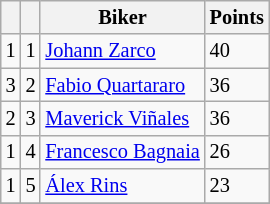<table class="wikitable" style="font-size: 85%;">
<tr>
<th scope="col"></th>
<th scope="col"></th>
<th scope="col">Biker</th>
<th scope="col">Points</th>
</tr>
<tr>
<td align="left"> 1</td>
<td align=center>1</td>
<td> <a href='#'>Johann Zarco</a></td>
<td align=left>40</td>
</tr>
<tr>
<td align="left"> 3</td>
<td align=center>2</td>
<td> <a href='#'>Fabio Quartararo</a></td>
<td align=left>36</td>
</tr>
<tr>
<td align="left"> 2</td>
<td align=center>3</td>
<td> <a href='#'>Maverick Viñales</a></td>
<td align=left>36</td>
</tr>
<tr>
<td align="left"> 1</td>
<td align=center>4</td>
<td> <a href='#'>Francesco Bagnaia</a></td>
<td align=left>26</td>
</tr>
<tr>
<td align="left"> 1</td>
<td align=center>5</td>
<td> <a href='#'>Álex Rins</a></td>
<td align=left>23</td>
</tr>
<tr>
</tr>
</table>
